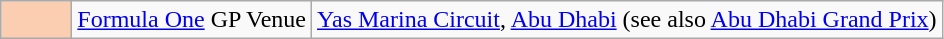<table class="wikitable">
<tr>
<td width=40px align=center style="background-color:#FBCEB1"></td>
<td><a href='#'>Formula One</a> GP Venue</td>
<td><a href='#'>Yas Marina Circuit</a>, <a href='#'>Abu Dhabi</a> (see also <a href='#'>Abu Dhabi Grand Prix</a>)</td>
</tr>
</table>
